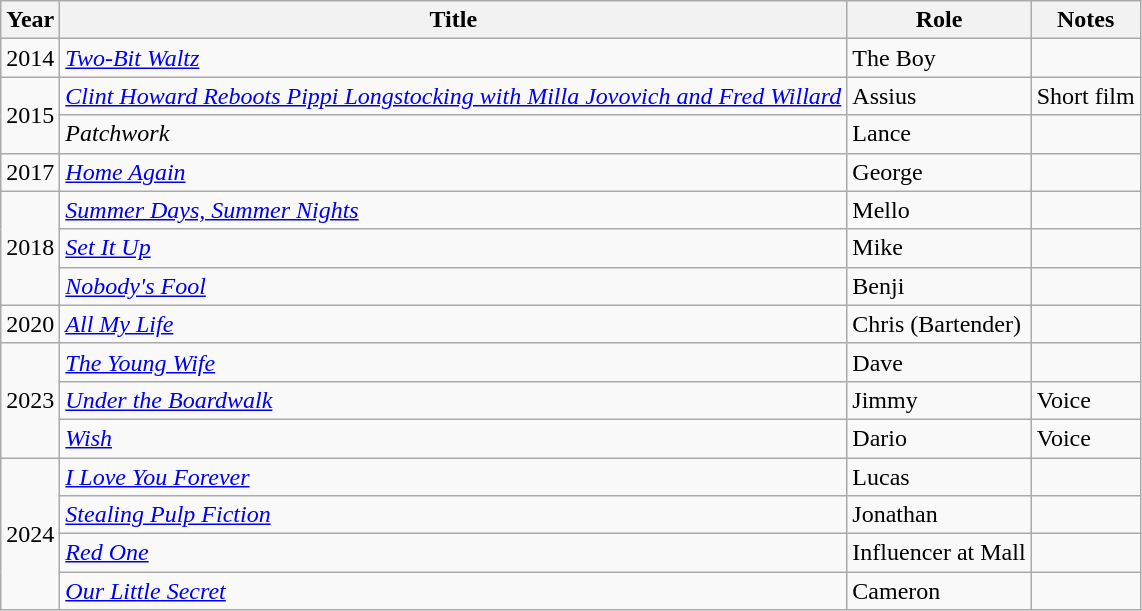<table class="wikitable sortable">
<tr>
<th>Year</th>
<th>Title</th>
<th>Role</th>
<th class="unsortable">Notes</th>
</tr>
<tr>
<td>2014</td>
<td><em><a href='#'>Two-Bit Waltz</a></em></td>
<td>The Boy</td>
<td></td>
</tr>
<tr>
<td rowspan="2">2015</td>
<td><em><a href='#'>Clint Howard Reboots Pippi Longstocking with Milla Jovovich and Fred Willard</a></em></td>
<td>Assius</td>
<td>Short film</td>
</tr>
<tr>
<td><em>Patchwork</em></td>
<td>Lance</td>
<td></td>
</tr>
<tr>
<td>2017</td>
<td><em><a href='#'>Home Again</a></em></td>
<td>George</td>
<td></td>
</tr>
<tr>
<td rowspan="3">2018</td>
<td><em><a href='#'>Summer Days, Summer Nights</a></em></td>
<td>Mello</td>
<td></td>
</tr>
<tr>
<td><em><a href='#'>Set It Up</a></em></td>
<td>Mike</td>
<td></td>
</tr>
<tr>
<td><em><a href='#'>Nobody's Fool</a></em></td>
<td>Benji</td>
<td></td>
</tr>
<tr>
<td>2020</td>
<td><em><a href='#'>All My Life</a></em></td>
<td>Chris (Bartender)</td>
<td></td>
</tr>
<tr>
<td rowspan="3">2023</td>
<td><em><a href='#'>The Young Wife</a></em></td>
<td>Dave</td>
<td></td>
</tr>
<tr>
<td><em><a href='#'>Under the Boardwalk</a></em></td>
<td>Jimmy</td>
<td>Voice</td>
</tr>
<tr>
<td><em><a href='#'>Wish</a></em></td>
<td>Dario</td>
<td>Voice</td>
</tr>
<tr>
<td rowspan="4">2024</td>
<td><em><a href='#'>I Love You Forever</a></em></td>
<td>Lucas</td>
<td></td>
</tr>
<tr>
<td><em><a href='#'>Stealing Pulp Fiction</a></em></td>
<td>Jonathan</td>
<td></td>
</tr>
<tr>
<td><em><a href='#'>Red One</a></em></td>
<td>Influencer at Mall</td>
<td></td>
</tr>
<tr>
<td><em><a href='#'>Our Little Secret</a></em></td>
<td>Cameron</td>
<td></td>
</tr>
</table>
